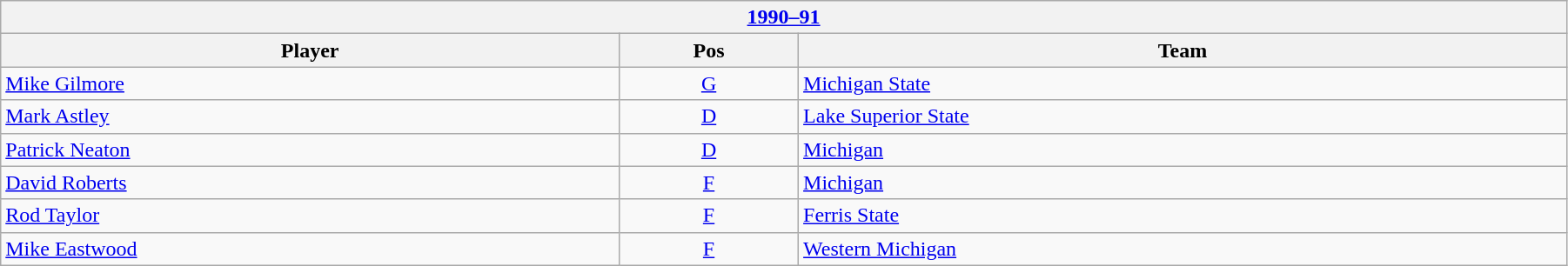<table class="wikitable" width=95%>
<tr>
<th colspan=3><a href='#'>1990–91</a></th>
</tr>
<tr>
<th>Player</th>
<th>Pos</th>
<th>Team</th>
</tr>
<tr>
<td><a href='#'>Mike Gilmore</a></td>
<td style="text-align:center;"><a href='#'>G</a></td>
<td><a href='#'>Michigan State</a></td>
</tr>
<tr>
<td><a href='#'>Mark Astley</a></td>
<td style="text-align:center;"><a href='#'>D</a></td>
<td><a href='#'>Lake Superior State</a></td>
</tr>
<tr>
<td><a href='#'>Patrick Neaton</a></td>
<td style="text-align:center;"><a href='#'>D</a></td>
<td><a href='#'>Michigan</a></td>
</tr>
<tr>
<td><a href='#'>David Roberts</a></td>
<td style="text-align:center;"><a href='#'>F</a></td>
<td><a href='#'>Michigan</a></td>
</tr>
<tr>
<td><a href='#'>Rod Taylor</a></td>
<td style="text-align:center;"><a href='#'>F</a></td>
<td><a href='#'>Ferris State</a></td>
</tr>
<tr>
<td><a href='#'>Mike Eastwood</a></td>
<td style="text-align:center;"><a href='#'>F</a></td>
<td><a href='#'>Western Michigan</a></td>
</tr>
</table>
